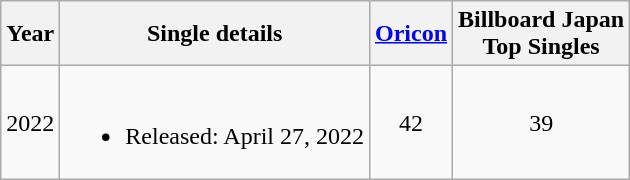<table class="wikitable">
<tr>
<th>Year</th>
<th>Single details</th>
<th><a href='#'>Oricon</a></th>
<th>Billboard Japan<br>Top Singles</th>
</tr>
<tr>
<td>2022</td>
<td><br><ul><li>Released: April 27, 2022</li></ul></td>
<td align="center">42</td>
<td align="center">39</td>
</tr>
</table>
